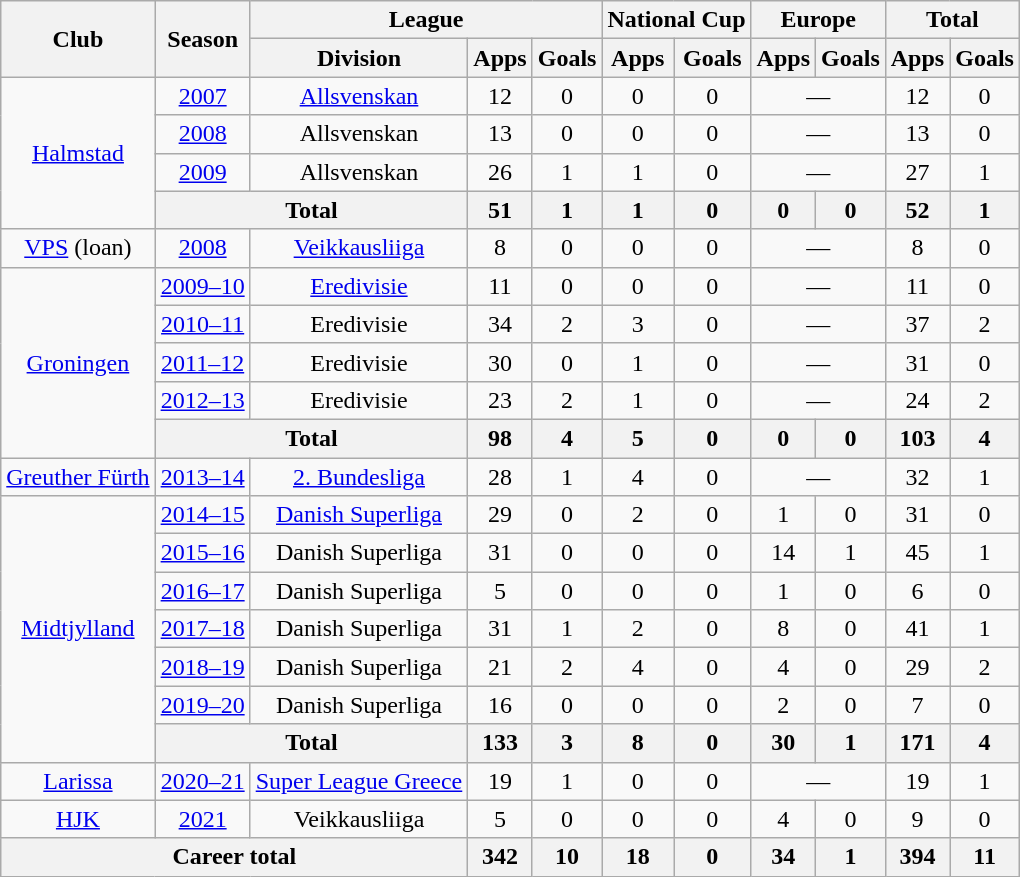<table class="wikitable" style="text-align:center">
<tr>
<th rowspan="2">Club</th>
<th rowspan="2">Season</th>
<th colspan="3">League</th>
<th colspan="2">National Cup</th>
<th colspan="2">Europe</th>
<th colspan="2">Total</th>
</tr>
<tr>
<th>Division</th>
<th>Apps</th>
<th>Goals</th>
<th>Apps</th>
<th>Goals</th>
<th>Apps</th>
<th>Goals</th>
<th>Apps</th>
<th>Goals</th>
</tr>
<tr>
<td rowspan="4"><a href='#'>Halmstad</a></td>
<td><a href='#'>2007</a></td>
<td><a href='#'>Allsvenskan</a></td>
<td>12</td>
<td>0</td>
<td>0</td>
<td>0</td>
<td colspan="2">—</td>
<td>12</td>
<td>0</td>
</tr>
<tr>
<td><a href='#'>2008</a></td>
<td>Allsvenskan</td>
<td>13</td>
<td>0</td>
<td>0</td>
<td>0</td>
<td colspan="2">—</td>
<td>13</td>
<td>0</td>
</tr>
<tr>
<td><a href='#'>2009</a></td>
<td>Allsvenskan</td>
<td>26</td>
<td>1</td>
<td>1</td>
<td>0</td>
<td colspan="2">—</td>
<td>27</td>
<td>1</td>
</tr>
<tr>
<th colspan="2">Total</th>
<th>51</th>
<th>1</th>
<th>1</th>
<th>0</th>
<th>0</th>
<th>0</th>
<th>52</th>
<th>1</th>
</tr>
<tr>
<td><a href='#'>VPS</a> (loan)</td>
<td><a href='#'>2008</a></td>
<td><a href='#'>Veikkausliiga</a></td>
<td>8</td>
<td>0</td>
<td>0</td>
<td>0</td>
<td colspan="2">—</td>
<td>8</td>
<td>0</td>
</tr>
<tr>
<td rowspan="5"><a href='#'>Groningen</a></td>
<td><a href='#'>2009–10</a></td>
<td><a href='#'>Eredivisie</a></td>
<td>11</td>
<td>0</td>
<td>0</td>
<td>0</td>
<td colspan="2">—</td>
<td>11</td>
<td>0</td>
</tr>
<tr>
<td><a href='#'>2010–11</a></td>
<td>Eredivisie</td>
<td>34</td>
<td>2</td>
<td>3</td>
<td>0</td>
<td colspan="2">—</td>
<td>37</td>
<td>2</td>
</tr>
<tr>
<td><a href='#'>2011–12</a></td>
<td>Eredivisie</td>
<td>30</td>
<td>0</td>
<td>1</td>
<td>0</td>
<td colspan="2">—</td>
<td>31</td>
<td>0</td>
</tr>
<tr>
<td><a href='#'>2012–13</a></td>
<td>Eredivisie</td>
<td>23</td>
<td>2</td>
<td>1</td>
<td>0</td>
<td colspan="2">—</td>
<td>24</td>
<td>2</td>
</tr>
<tr>
<th colspan="2">Total</th>
<th>98</th>
<th>4</th>
<th>5</th>
<th>0</th>
<th>0</th>
<th>0</th>
<th>103</th>
<th>4</th>
</tr>
<tr>
<td><a href='#'>Greuther Fürth</a></td>
<td><a href='#'>2013–14</a></td>
<td><a href='#'>2. Bundesliga</a></td>
<td>28</td>
<td>1</td>
<td>4</td>
<td>0</td>
<td colspan="2">—</td>
<td>32</td>
<td>1</td>
</tr>
<tr>
<td rowspan="7"><a href='#'>Midtjylland</a></td>
<td><a href='#'>2014–15</a></td>
<td><a href='#'>Danish Superliga</a></td>
<td>29</td>
<td>0</td>
<td>2</td>
<td>0</td>
<td>1</td>
<td>0</td>
<td>31</td>
<td>0</td>
</tr>
<tr>
<td><a href='#'>2015–16</a></td>
<td>Danish Superliga</td>
<td>31</td>
<td>0</td>
<td>0</td>
<td>0</td>
<td>14</td>
<td>1</td>
<td>45</td>
<td>1</td>
</tr>
<tr>
<td><a href='#'>2016–17</a></td>
<td>Danish Superliga</td>
<td>5</td>
<td>0</td>
<td>0</td>
<td>0</td>
<td>1</td>
<td>0</td>
<td>6</td>
<td>0</td>
</tr>
<tr>
<td><a href='#'>2017–18</a></td>
<td>Danish Superliga</td>
<td>31</td>
<td>1</td>
<td>2</td>
<td>0</td>
<td>8</td>
<td>0</td>
<td>41</td>
<td>1</td>
</tr>
<tr>
<td><a href='#'>2018–19</a></td>
<td>Danish Superliga</td>
<td>21</td>
<td>2</td>
<td>4</td>
<td>0</td>
<td>4</td>
<td>0</td>
<td>29</td>
<td>2</td>
</tr>
<tr>
<td><a href='#'>2019–20</a></td>
<td>Danish Superliga</td>
<td>16</td>
<td>0</td>
<td>0</td>
<td>0</td>
<td>2</td>
<td>0</td>
<td>7</td>
<td>0</td>
</tr>
<tr>
<th colspan="2">Total</th>
<th>133</th>
<th>3</th>
<th>8</th>
<th>0</th>
<th>30</th>
<th>1</th>
<th>171</th>
<th>4</th>
</tr>
<tr>
<td><a href='#'>Larissa</a></td>
<td><a href='#'>2020–21</a></td>
<td><a href='#'>Super League Greece</a></td>
<td>19</td>
<td>1</td>
<td>0</td>
<td>0</td>
<td colspan="2">—</td>
<td>19</td>
<td>1</td>
</tr>
<tr>
<td><a href='#'>HJK</a></td>
<td><a href='#'>2021</a></td>
<td>Veikkausliiga</td>
<td>5</td>
<td>0</td>
<td>0</td>
<td>0</td>
<td>4</td>
<td>0</td>
<td>9</td>
<td>0</td>
</tr>
<tr>
<th colspan="3">Career total</th>
<th>342</th>
<th>10</th>
<th>18</th>
<th>0</th>
<th>34</th>
<th>1</th>
<th>394</th>
<th>11</th>
</tr>
</table>
